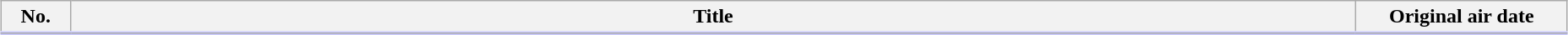<table class="wikitable" style="width:98%; margin:auto; background:#FFF;">
<tr style="border-bottom: 3px solid #CCF">
<th style="width:3em;">No.</th>
<th>Title</th>
<th style="width:10em;">Original air date</th>
</tr>
<tr>
</tr>
</table>
